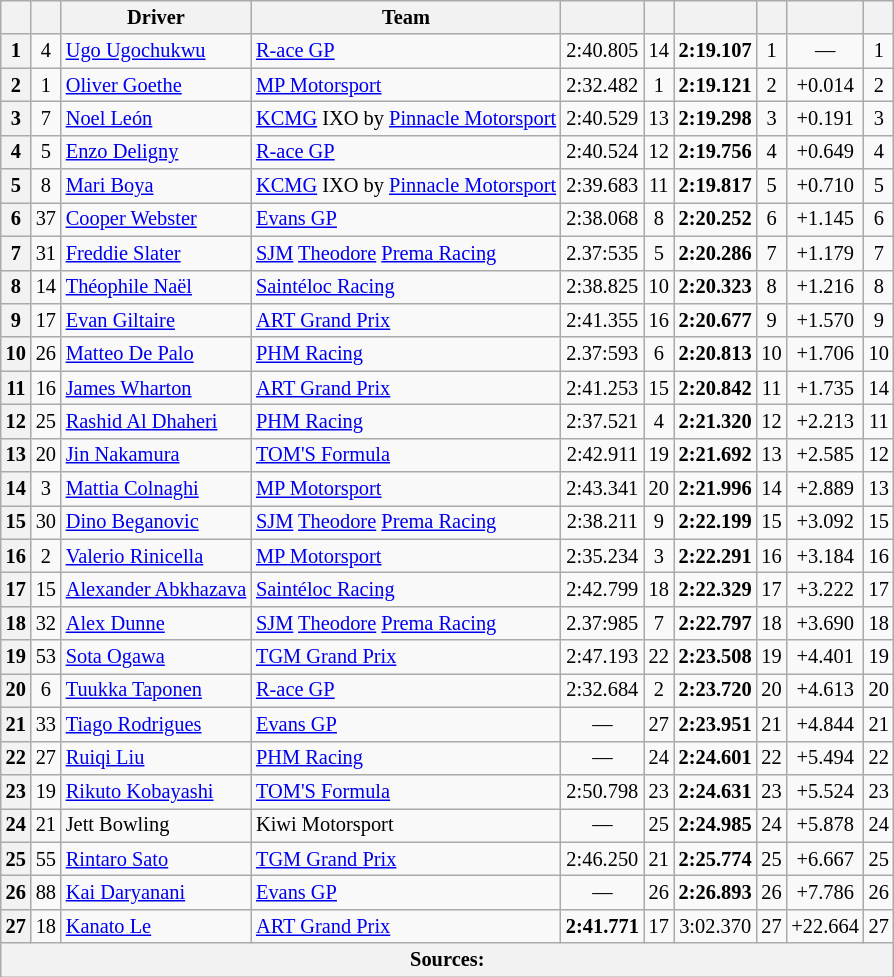<table class="wikitable" style="font-size:85%;">
<tr>
<th scope="col"></th>
<th scope="col"></th>
<th scope="col">Driver</th>
<th scope="col">Team</th>
<th scope="col"></th>
<th scope="col"></th>
<th scope="col"></th>
<th scope="col"></th>
<th scope="col"></th>
<th scope="col"></th>
</tr>
<tr>
<th scope="row">1</th>
<td align="center">4</td>
<td> <a href='#'>Ugo Ugochukwu</a></td>
<td><a href='#'>R-ace GP</a></td>
<td align="center">2:40.805</td>
<td align="center">14</td>
<td align="center"><strong>2:19.107</strong></td>
<td align="center">1</td>
<td align="center">—</td>
<td align="center">1</td>
</tr>
<tr>
<th scope="row">2</th>
<td align="center">1</td>
<td> <a href='#'>Oliver Goethe</a></td>
<td><a href='#'>MP Motorsport</a></td>
<td align="center">2:32.482</td>
<td align="center">1</td>
<td align="center"><strong>2:19.121</strong></td>
<td align="center">2</td>
<td align="center">+0.014</td>
<td align="center">2</td>
</tr>
<tr>
<th scope="row">3</th>
<td align="center">7</td>
<td> <a href='#'>Noel León</a></td>
<td><a href='#'>KCMG</a> IXO by <a href='#'>Pinnacle Motorsport</a></td>
<td align="center">2:40.529</td>
<td align="center">13</td>
<td align="center"><strong>2:19.298</strong></td>
<td align="center">3</td>
<td align="center">+0.191</td>
<td align="center">3</td>
</tr>
<tr>
<th scope="row">4</th>
<td align="center">5</td>
<td> <a href='#'>Enzo Deligny</a></td>
<td><a href='#'>R-ace GP</a></td>
<td align="center">2:40.524</td>
<td align="center">12</td>
<td align="center"><strong>2:19.756</strong></td>
<td align="center">4</td>
<td align="center">+0.649</td>
<td align="center">4</td>
</tr>
<tr>
<th scope="row">5</th>
<td align="center">8</td>
<td> <a href='#'>Mari Boya</a></td>
<td><a href='#'>KCMG</a> IXO by <a href='#'>Pinnacle Motorsport</a></td>
<td align="center">2:39.683</td>
<td align="center">11</td>
<td align="center"><strong>2:19.817</strong></td>
<td align="center">5</td>
<td align="center">+0.710</td>
<td align="center">5</td>
</tr>
<tr>
<th scope="row">6</th>
<td align="center">37</td>
<td> <a href='#'>Cooper Webster</a></td>
<td><a href='#'>Evans GP</a></td>
<td align="center">2:38.068</td>
<td align="center">8</td>
<td align="center"><strong>2:20.252</strong></td>
<td align="center">6</td>
<td align="center">+1.145</td>
<td align="center">6</td>
</tr>
<tr>
<th scope="row">7</th>
<td align="center">31</td>
<td> <a href='#'>Freddie Slater</a></td>
<td><a href='#'>SJM</a> <a href='#'>Theodore</a> <a href='#'>Prema Racing</a></td>
<td align="center">2.37:535</td>
<td align="center">5</td>
<td align="center"><strong>2:20.286</strong></td>
<td align="center">7</td>
<td align="center">+1.179</td>
<td align="center">7</td>
</tr>
<tr>
<th scope="row">8</th>
<td align="center">14</td>
<td> <a href='#'>Théophile Naël</a></td>
<td><a href='#'>Saintéloc Racing</a></td>
<td align="center">2:38.825</td>
<td align="center">10</td>
<td align="center"><strong>2:20.323</strong></td>
<td align="center">8</td>
<td align="center">+1.216</td>
<td align="center">8</td>
</tr>
<tr>
<th scope="row">9</th>
<td align="center">17</td>
<td> <a href='#'>Evan Giltaire</a></td>
<td><a href='#'>ART Grand Prix</a></td>
<td align="center">2:41.355</td>
<td align="center">16</td>
<td align="center"><strong>2:20.677</strong></td>
<td align="center">9</td>
<td align="center">+1.570</td>
<td align="center">9</td>
</tr>
<tr>
<th scope="row">10</th>
<td align="center">26</td>
<td> <a href='#'>Matteo De Palo</a></td>
<td><a href='#'>PHM Racing</a></td>
<td align="center">2.37:593</td>
<td align="center">6</td>
<td align="center"><strong>2:20.813</strong></td>
<td align="center">10</td>
<td align="center">+1.706</td>
<td align="center">10</td>
</tr>
<tr>
<th scope="row">11</th>
<td align="center">16</td>
<td> <a href='#'>James Wharton</a></td>
<td><a href='#'>ART Grand Prix</a></td>
<td align="center">2:41.253</td>
<td align="center">15</td>
<td align="center"><strong>2:20.842</strong></td>
<td align="center">11</td>
<td align="center">+1.735</td>
<td align="center">14</td>
</tr>
<tr>
<th scope="row">12</th>
<td align="center">25</td>
<td> <a href='#'>Rashid Al Dhaheri</a></td>
<td><a href='#'>PHM Racing</a></td>
<td align="center">2:37.521</td>
<td align="center">4</td>
<td align="center"><strong>2:21.320</strong></td>
<td align="center">12</td>
<td align="center">+2.213</td>
<td align="center">11</td>
</tr>
<tr>
<th scope="row">13</th>
<td align="center">20</td>
<td> <a href='#'>Jin Nakamura</a></td>
<td><a href='#'>TOM'S Formula</a></td>
<td align="center">2:42.911</td>
<td align="center">19</td>
<td align="center"><strong>2:21.692</strong></td>
<td align="center">13</td>
<td align="center">+2.585</td>
<td align="center">12</td>
</tr>
<tr>
<th scope="row">14</th>
<td align="center">3</td>
<td> <a href='#'>Mattia Colnaghi</a></td>
<td><a href='#'>MP Motorsport</a></td>
<td align="center">2:43.341</td>
<td align="center">20</td>
<td align="center"><strong>2:21.996</strong></td>
<td align="center">14</td>
<td align="center">+2.889</td>
<td align="center">13</td>
</tr>
<tr>
<th scope="row">15</th>
<td align="center">30</td>
<td> <a href='#'>Dino Beganovic</a></td>
<td><a href='#'>SJM</a> <a href='#'>Theodore</a> <a href='#'>Prema Racing</a></td>
<td align="center">2:38.211</td>
<td align="center">9</td>
<td align="center"><strong>2:22.199</strong></td>
<td align="center">15</td>
<td align="center">+3.092</td>
<td align="center">15</td>
</tr>
<tr>
<th scope="row">16</th>
<td align="center">2</td>
<td> <a href='#'>Valerio Rinicella</a></td>
<td><a href='#'>MP Motorsport</a></td>
<td align="center">2:35.234</td>
<td align="center">3</td>
<td align="center"><strong>2:22.291</strong></td>
<td align="center">16</td>
<td align="center">+3.184</td>
<td align="center">16</td>
</tr>
<tr>
<th scope="row">17</th>
<td align="center">15</td>
<td> <a href='#'>Alexander Abkhazava</a></td>
<td><a href='#'>Saintéloc Racing</a></td>
<td align="center">2:42.799</td>
<td align="center">18</td>
<td align="center"><strong>2:22.329</strong></td>
<td align="center">17</td>
<td align="center">+3.222</td>
<td align="center">17</td>
</tr>
<tr>
<th scope="row">18</th>
<td align="center">32</td>
<td> <a href='#'>Alex Dunne</a></td>
<td><a href='#'>SJM</a> <a href='#'>Theodore</a> <a href='#'>Prema Racing</a></td>
<td align="center">2.37:985</td>
<td align="center">7</td>
<td align="center"><strong>2:22.797</strong></td>
<td align="center">18</td>
<td align="center">+3.690</td>
<td align="center">18</td>
</tr>
<tr>
<th scope="row">19</th>
<td align="center">53</td>
<td> <a href='#'>Sota Ogawa</a></td>
<td><a href='#'>TGM Grand Prix</a></td>
<td align="center">2:47.193</td>
<td align="center">22</td>
<td align="center"><strong>2:23.508</strong></td>
<td align="center">19</td>
<td align="center">+4.401</td>
<td align="center">19</td>
</tr>
<tr>
<th scope="row">20</th>
<td align="center">6</td>
<td> <a href='#'>Tuukka Taponen</a></td>
<td><a href='#'>R-ace GP</a></td>
<td align="center">2:32.684</td>
<td align="center">2</td>
<td align="center"><strong>2:23.720</strong></td>
<td align="center">20</td>
<td align="center">+4.613</td>
<td align="center">20</td>
</tr>
<tr>
<th scope="row">21</th>
<td align="center">33</td>
<td> <a href='#'>Tiago Rodrigues</a></td>
<td><a href='#'>Evans GP</a></td>
<td align="center">—</td>
<td align="center">27</td>
<td align="center"><strong>2:23.951</strong></td>
<td align="center">21</td>
<td align="center">+4.844</td>
<td align="center">21</td>
</tr>
<tr>
<th scope="row">22</th>
<td align="center">27</td>
<td> <a href='#'>Ruiqi Liu</a></td>
<td><a href='#'>PHM Racing</a></td>
<td align="center">—</td>
<td align="center">24</td>
<td align="center"><strong>2:24.601</strong></td>
<td align="center">22</td>
<td align="center">+5.494</td>
<td align="center">22</td>
</tr>
<tr>
<th scope="row">23</th>
<td align="center">19</td>
<td> <a href='#'>Rikuto Kobayashi</a></td>
<td><a href='#'>TOM'S Formula</a></td>
<td align="center">2:50.798</td>
<td align="center">23</td>
<td align="center"><strong>2:24.631</strong></td>
<td align="center">23</td>
<td align="center">+5.524</td>
<td align="center">23</td>
</tr>
<tr>
<th scope="row">24</th>
<td align="center">21</td>
<td> Jett Bowling</td>
<td>Kiwi Motorsport</td>
<td align="center">—</td>
<td align="center">25</td>
<td align="center"><strong>2:24.985</strong></td>
<td align="center">24</td>
<td align="center">+5.878</td>
<td align="center">24</td>
</tr>
<tr>
<th scope="row">25</th>
<td align="center">55</td>
<td> <a href='#'>Rintaro Sato</a></td>
<td><a href='#'>TGM Grand Prix</a></td>
<td align="center">2:46.250</td>
<td align="center">21</td>
<td align="center"><strong>2:25.774</strong></td>
<td align="center">25</td>
<td align="center">+6.667</td>
<td align="center">25</td>
</tr>
<tr>
<th scope="row">26</th>
<td align="center">88</td>
<td> <a href='#'>Kai Daryanani</a></td>
<td><a href='#'>Evans GP</a></td>
<td align="center">—</td>
<td align="center">26</td>
<td align="center"><strong>2:26.893</strong></td>
<td align="center">26</td>
<td align="center">+7.786</td>
<td align="center">26</td>
</tr>
<tr>
<th scope="row">27</th>
<td align="center">18</td>
<td> <a href='#'>Kanato Le</a></td>
<td><a href='#'>ART Grand Prix</a></td>
<td align="center"><strong>2:41.771</strong></td>
<td align="center">17</td>
<td align="center">3:02.370</td>
<td align="center">27</td>
<td align="center">+22.664</td>
<td align="center">27</td>
</tr>
<tr>
<th colspan="10" align="center">Sources: </th>
</tr>
</table>
